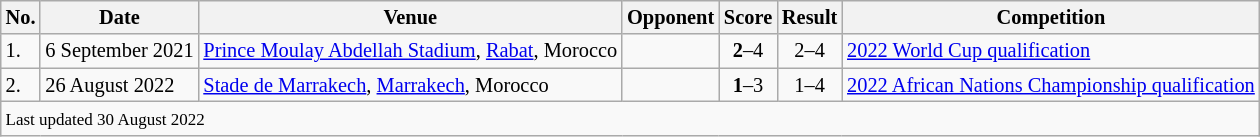<table class="wikitable" style="font-size:85%;">
<tr>
<th>No.</th>
<th>Date</th>
<th>Venue</th>
<th>Opponent</th>
<th>Score</th>
<th>Result</th>
<th>Competition</th>
</tr>
<tr>
<td>1.</td>
<td>6 September 2021</td>
<td><a href='#'>Prince Moulay Abdellah Stadium</a>, <a href='#'>Rabat</a>, Morocco</td>
<td></td>
<td align=center><strong>2</strong>–4</td>
<td align=center>2–4</td>
<td><a href='#'>2022 World Cup qualification</a></td>
</tr>
<tr>
<td>2.</td>
<td>26 August 2022</td>
<td><a href='#'>Stade de Marrakech</a>, <a href='#'>Marrakech</a>, Morocco</td>
<td></td>
<td align=center><strong>1</strong>–3</td>
<td align=center>1–4</td>
<td><a href='#'>2022 African Nations Championship qualification</a></td>
</tr>
<tr>
<td colspan="7"><small>Last updated 30 August 2022</small></td>
</tr>
</table>
